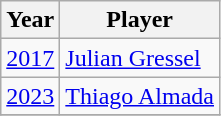<table class="wikitable">
<tr>
<th>Year</th>
<th>Player</th>
</tr>
<tr>
<td><a href='#'>2017</a></td>
<td> <a href='#'>Julian Gressel</a></td>
</tr>
<tr>
<td><a href='#'>2023</a></td>
<td> <a href='#'>Thiago Almada</a></td>
</tr>
<tr>
</tr>
</table>
